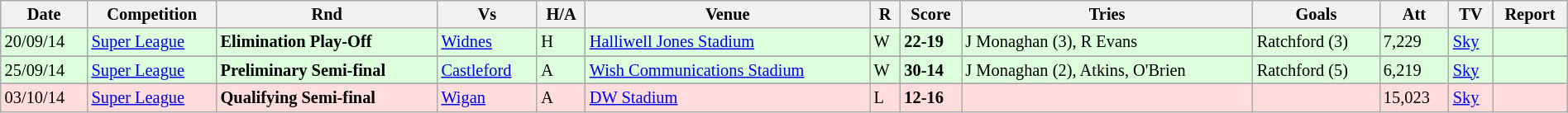<table class="wikitable" style="font-size:85%;" width="100%">
<tr>
<th>Date</th>
<th>Competition</th>
<th>Rnd</th>
<th>Vs</th>
<th>H/A</th>
<th>Venue</th>
<th>R</th>
<th>Score</th>
<th>Tries</th>
<th>Goals</th>
<th>Att</th>
<th>TV</th>
<th>Report</th>
</tr>
<tr style="background:#ddffdd;" width=20 | >
<td>20/09/14</td>
<td><a href='#'>Super League</a></td>
<td><strong>Elimination Play-Off</strong></td>
<td> <a href='#'>Widnes</a></td>
<td>H</td>
<td><a href='#'>Halliwell Jones Stadium</a></td>
<td>W</td>
<td><strong>22-19</strong></td>
<td>J Monaghan (3), R Evans</td>
<td>Ratchford (3)</td>
<td>7,229</td>
<td><a href='#'>Sky</a></td>
<td></td>
</tr>
<tr>
</tr>
<tr style="background:#ddffdd;" width=20 | >
<td>25/09/14</td>
<td><a href='#'>Super League</a></td>
<td><strong>Preliminary Semi-final</strong></td>
<td> <a href='#'>Castleford</a></td>
<td>A</td>
<td><a href='#'>Wish Communications Stadium</a></td>
<td>W</td>
<td><strong>30-14</strong></td>
<td>J Monaghan (2), Atkins, O'Brien</td>
<td>Ratchford (5)</td>
<td>6,219</td>
<td><a href='#'>Sky</a></td>
<td></td>
</tr>
<tr>
</tr>
<tr style="background:#ffdddd;" width=20 | >
<td>03/10/14</td>
<td><a href='#'>Super League</a></td>
<td><strong>Qualifying Semi-final</strong></td>
<td> <a href='#'>Wigan</a></td>
<td>A</td>
<td><a href='#'>DW Stadium</a></td>
<td>L</td>
<td><strong>12-16</strong></td>
<td></td>
<td></td>
<td>15,023</td>
<td><a href='#'>Sky</a></td>
<td></td>
</tr>
</table>
